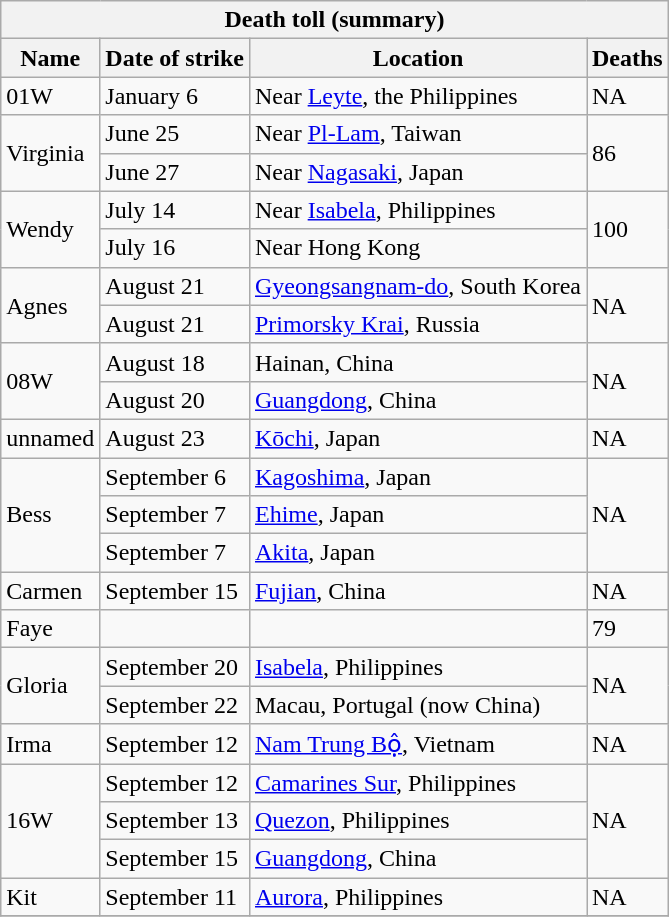<table class="wikitable" align="bottom">
<tr>
<th colspan=4 align="center">Death toll (summary)</th>
</tr>
<tr>
<th>Name</th>
<th>Date of strike</th>
<th>Location</th>
<th>Deaths</th>
</tr>
<tr>
<td>01W</td>
<td bgcolor=>January 6</td>
<td bgcolor=>Near <a href='#'>Leyte</a>, the Philippines</td>
<td>NA</td>
</tr>
<tr>
<td rowspan=2>Virginia</td>
<td bgcolor=>June 25</td>
<td bgcolor=>Near <a href='#'>Pl-Lam</a>, Taiwan</td>
<td rowspan=2>86</td>
</tr>
<tr>
<td bgcolor=>June 27</td>
<td bgcolor=>Near <a href='#'>Nagasaki</a>, Japan</td>
</tr>
<tr>
<td rowspan=2>Wendy</td>
<td bgcolor=>July 14</td>
<td bgcolor=>Near <a href='#'>Isabela</a>, Philippines</td>
<td rowspan=2>100</td>
</tr>
<tr>
<td bgcolor=>July 16</td>
<td bgcolor=>Near Hong Kong</td>
</tr>
<tr>
<td rowspan=2>Agnes</td>
<td bgcolor=>August 21</td>
<td bgcolor=><a href='#'>Gyeongsangnam-do</a>, South Korea</td>
<td rowspan=2>NA</td>
</tr>
<tr>
<td bgcolor=>August 21</td>
<td bgcolor=><a href='#'>Primorsky Krai</a>, Russia</td>
</tr>
<tr>
<td rowspan=2>08W</td>
<td bgcolor=>August 18</td>
<td bgcolor=>Hainan, China</td>
<td rowspan=2>NA</td>
</tr>
<tr>
<td bgcolor=>August 20</td>
<td bgcolor=><a href='#'>Guangdong</a>, China</td>
</tr>
<tr>
<td>unnamed</td>
<td bgcolor=>August 23</td>
<td bgcolor=><a href='#'>Kōchi</a>, Japan</td>
<td>NA</td>
</tr>
<tr>
<td rowspan=3>Bess</td>
<td bgcolor=>September 6</td>
<td bgcolor=><a href='#'>Kagoshima</a>, Japan</td>
<td rowspan=3>NA</td>
</tr>
<tr>
<td bgcolor=>September 7</td>
<td bgcolor=><a href='#'>Ehime</a>, Japan</td>
</tr>
<tr>
<td bgcolor=>September 7</td>
<td bgcolor=><a href='#'>Akita</a>, Japan</td>
</tr>
<tr>
<td>Carmen</td>
<td bgcolor=>September 15</td>
<td bgcolor=><a href='#'>Fujian</a>, China</td>
<td>NA</td>
</tr>
<tr>
<td>Faye</td>
<td></td>
<td></td>
<td>79</td>
</tr>
<tr>
<td rowspan=2>Gloria</td>
<td bgcolor=>September 20</td>
<td bgcolor=><a href='#'>Isabela</a>, Philippines</td>
<td rowspan=2>NA</td>
</tr>
<tr>
<td bgcolor=>September 22</td>
<td bgcolor=>Macau, Portugal (now China)</td>
</tr>
<tr>
<td>Irma</td>
<td bgcolor=>September 12</td>
<td bgcolor=><a href='#'>Nam Trung Bộ</a>, Vietnam</td>
<td>NA</td>
</tr>
<tr>
<td rowspan=3>16W</td>
<td bgcolor=>September 12</td>
<td bgcolor=><a href='#'>Camarines Sur</a>, Philippines</td>
<td rowspan=3>NA</td>
</tr>
<tr>
<td bgcolor=>September 13</td>
<td bgcolor=><a href='#'>Quezon</a>, Philippines</td>
</tr>
<tr>
<td bgcolor=>September 15</td>
<td bgcolor=><a href='#'>Guangdong</a>, China</td>
</tr>
<tr>
<td>Kit</td>
<td bgcolor=>September 11</td>
<td bgcolor=><a href='#'>Aurora</a>, Philippines</td>
<td>NA</td>
</tr>
<tr>
</tr>
</table>
